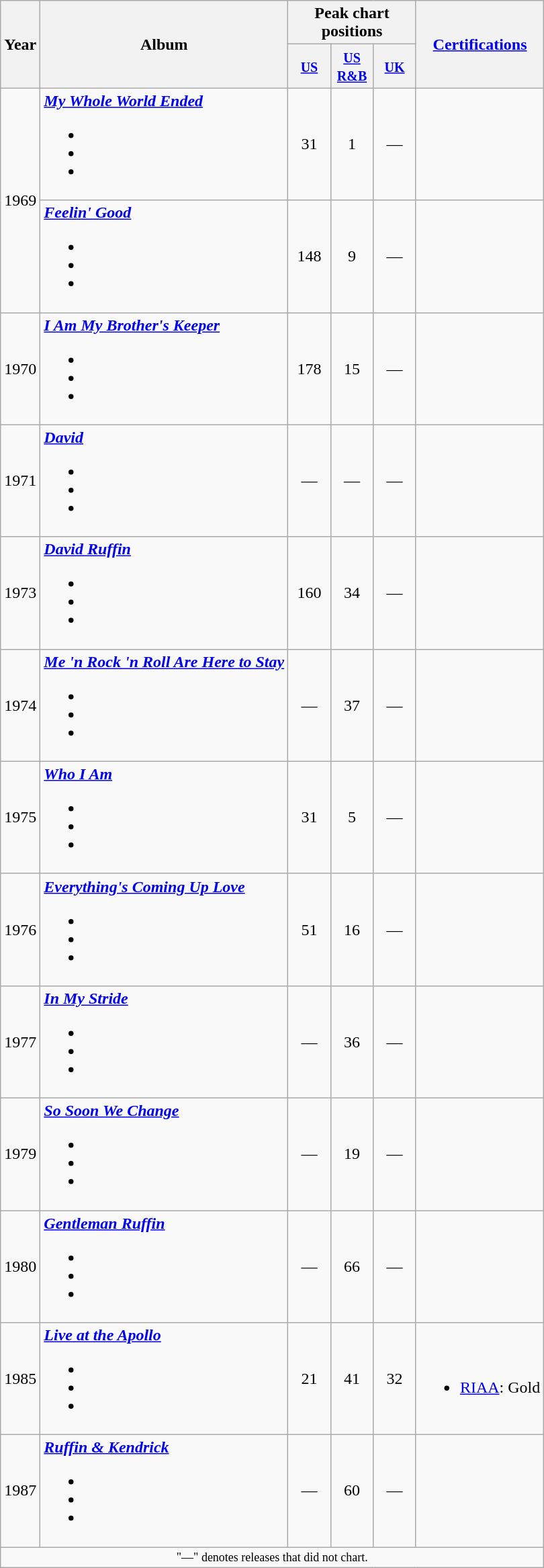<table class="wikitable">
<tr>
<th rowspan="2">Year</th>
<th rowspan="2">Album</th>
<th colspan="3">Peak chart positions</th>
<th rowspan="2"><a href='#'>Certifications</a></th>
</tr>
<tr>
<th style="width:35px;"><small><a href='#'>US</a></small><br></th>
<th style="width:35px;"><small><a href='#'>US R&B</a></small><br></th>
<th style="width:35px;"><small><a href='#'>UK</a></small><br></th>
</tr>
<tr>
<td rowspan="2">1969</td>
<td><strong><em><a href='#'>My Whole World Ended</a></em></strong><br><ul><li></li><li></li><li></li></ul></td>
<td style="text-align:center;">31</td>
<td style="text-align:center;">1</td>
<td style="text-align:center;">—</td>
<td></td>
</tr>
<tr>
<td><strong><em><a href='#'>Feelin' Good</a></em></strong><br><ul><li></li><li></li><li></li></ul></td>
<td style="text-align:center;">148</td>
<td style="text-align:center;">9</td>
<td style="text-align:center;">—</td>
<td></td>
</tr>
<tr>
<td>1970</td>
<td><strong><em><a href='#'>I Am My Brother's Keeper</a></em></strong><br><ul><li></li><li></li><li></li></ul></td>
<td style="text-align:center;">178</td>
<td style="text-align:center;">15</td>
<td style="text-align:center;">—</td>
<td></td>
</tr>
<tr>
<td>1971</td>
<td><strong><em><a href='#'>David</a></em></strong><br><ul><li></li><li></li><li></li></ul></td>
<td style="text-align:center;">—</td>
<td style="text-align:center;">—</td>
<td style="text-align:center;">—</td>
<td></td>
</tr>
<tr>
<td>1973</td>
<td><strong><em><a href='#'>David Ruffin</a></em></strong><br><ul><li></li><li></li><li></li></ul></td>
<td style="text-align:center;">160</td>
<td style="text-align:center;">34</td>
<td style="text-align:center;">—</td>
<td></td>
</tr>
<tr>
<td>1974</td>
<td><strong><em><a href='#'>Me 'n Rock 'n Roll Are Here to Stay</a></em></strong><br><ul><li></li><li></li><li></li></ul></td>
<td style="text-align:center;">—</td>
<td style="text-align:center;">37</td>
<td style="text-align:center;">—</td>
<td></td>
</tr>
<tr>
<td>1975</td>
<td><strong><em><a href='#'>Who I Am</a></em></strong><br><ul><li></li><li></li><li></li></ul></td>
<td style="text-align:center;">31</td>
<td style="text-align:center;">5</td>
<td style="text-align:center;">—</td>
<td></td>
</tr>
<tr>
<td>1976</td>
<td><strong><em><a href='#'>Everything's Coming Up Love</a></em></strong><br><ul><li></li><li></li><li></li></ul></td>
<td style="text-align:center;">51</td>
<td style="text-align:center;">16</td>
<td style="text-align:center;">—</td>
<td></td>
</tr>
<tr>
<td>1977</td>
<td><strong><em><a href='#'>In My Stride</a></em></strong><br><ul><li></li><li></li><li></li></ul></td>
<td style="text-align:center;">—</td>
<td style="text-align:center;">36</td>
<td style="text-align:center;">—</td>
<td></td>
</tr>
<tr>
<td>1979</td>
<td><strong><em><a href='#'>So Soon We Change</a></em></strong><br><ul><li></li><li></li><li></li></ul></td>
<td style="text-align:center;">—</td>
<td style="text-align:center;">19</td>
<td style="text-align:center;">—</td>
<td></td>
</tr>
<tr>
<td>1980</td>
<td><strong><em><a href='#'>Gentleman Ruffin</a></em></strong><br><ul><li></li><li></li><li></li></ul></td>
<td style="text-align:center;">—</td>
<td style="text-align:center;">66</td>
<td style="text-align:center;">—</td>
<td></td>
</tr>
<tr>
<td>1985</td>
<td><strong><em><a href='#'>Live at the Apollo</a></em></strong><br><ul><li></li><li></li><li></li></ul></td>
<td style="text-align:center;">21</td>
<td style="text-align:center;">41</td>
<td style="text-align:center;">32</td>
<td><br><ul><li><a href='#'>RIAA</a>: Gold</li></ul></td>
</tr>
<tr>
<td>1987</td>
<td><strong><em><a href='#'>Ruffin & Kendrick</a></em></strong><br><ul><li></li><li></li><li></li></ul></td>
<td style="text-align:center;">—</td>
<td style="text-align:center;">60</td>
<td style="text-align:center;">—</td>
<td></td>
</tr>
<tr>
<td colspan="9" style="text-align:center; font-size:9pt;">"—" denotes releases that did not chart.</td>
</tr>
</table>
